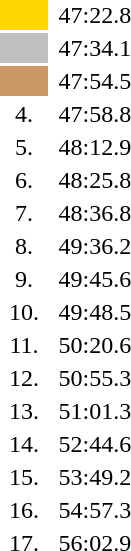<table style="text-align:center">
<tr>
<td width=30 style="background:gold;"></td>
<td align=left></td>
<td>47:22.8</td>
</tr>
<tr>
<td style="background:silver;"></td>
<td align=left></td>
<td>47:34.1</td>
</tr>
<tr>
<td style="background:#cc9966;"></td>
<td align=left></td>
<td>47:54.5</td>
</tr>
<tr>
<td>4.</td>
<td align=left></td>
<td>47:58.8</td>
</tr>
<tr>
<td>5.</td>
<td align=left></td>
<td>48:12.9</td>
</tr>
<tr>
<td>6.</td>
<td align=left></td>
<td>48:25.8</td>
</tr>
<tr>
<td>7.</td>
<td align=left></td>
<td>48:36.8</td>
</tr>
<tr>
<td>8.</td>
<td align=left></td>
<td>49:36.2</td>
</tr>
<tr>
<td>9.</td>
<td align=left></td>
<td>49:45.6</td>
</tr>
<tr>
<td>10.</td>
<td align=left></td>
<td>49:48.5</td>
</tr>
<tr>
<td>11.</td>
<td align=left></td>
<td>50:20.6</td>
</tr>
<tr>
<td>12.</td>
<td align=left></td>
<td>50:55.3</td>
</tr>
<tr>
<td>13.</td>
<td align=left></td>
<td>51:01.3</td>
</tr>
<tr>
<td>14.</td>
<td align=left></td>
<td>52:44.6</td>
</tr>
<tr>
<td>15.</td>
<td align=left></td>
<td>53:49.2</td>
</tr>
<tr>
<td>16.</td>
<td align=left></td>
<td>54:57.3</td>
</tr>
<tr>
<td>17.</td>
<td align=left></td>
<td>56:02.9</td>
</tr>
</table>
